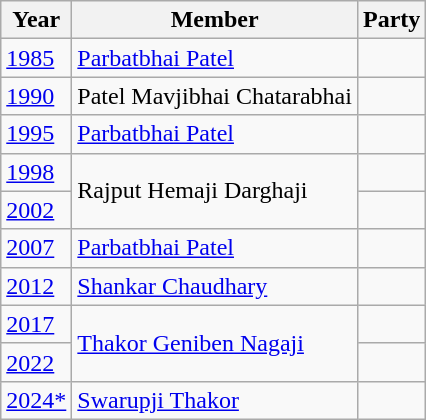<table class="wikitable sortable">
<tr>
<th>Year</th>
<th>Member</th>
<th colspan="2">Party</th>
</tr>
<tr>
<td><a href='#'>1985</a></td>
<td><a href='#'>Parbatbhai Patel</a></td>
<td></td>
</tr>
<tr>
<td><a href='#'>1990</a></td>
<td>Patel Mavjibhai Chatarabhai</td>
<td></td>
</tr>
<tr>
<td><a href='#'>1995</a></td>
<td><a href='#'>Parbatbhai Patel</a></td>
<td></td>
</tr>
<tr>
<td><a href='#'>1998</a></td>
<td rowspan=2>Rajput Hemaji Darghaji</td>
<td></td>
</tr>
<tr>
<td><a href='#'>2002</a></td>
</tr>
<tr>
<td><a href='#'>2007</a></td>
<td><a href='#'>Parbatbhai Patel</a></td>
<td></td>
</tr>
<tr>
<td><a href='#'>2012</a></td>
<td><a href='#'>Shankar Chaudhary</a></td>
</tr>
<tr>
<td><a href='#'>2017</a></td>
<td rowspan="2"><a href='#'>Thakor Geniben Nagaji</a></td>
<td></td>
</tr>
<tr>
<td><a href='#'>2022</a></td>
</tr>
<tr>
<td><a href='#'>2024*</a></td>
<td><a href='#'>Swarupji Thakor</a></td>
<td></td>
</tr>
</table>
